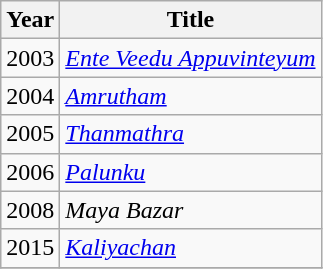<table class="wikitable">
<tr>
<th>Year</th>
<th>Title</th>
</tr>
<tr>
<td>2003</td>
<td><em><a href='#'>Ente Veedu Appuvinteyum</a></em></td>
</tr>
<tr>
<td>2004</td>
<td><em><a href='#'>Amrutham</a></em></td>
</tr>
<tr>
<td>2005</td>
<td><em><a href='#'>Thanmathra</a></em></td>
</tr>
<tr>
<td>2006</td>
<td><em><a href='#'>Palunku</a></em></td>
</tr>
<tr>
<td>2008</td>
<td><em>Maya Bazar</em></td>
</tr>
<tr>
<td>2015</td>
<td><em><a href='#'>Kaliyachan</a></em></td>
</tr>
<tr>
</tr>
</table>
